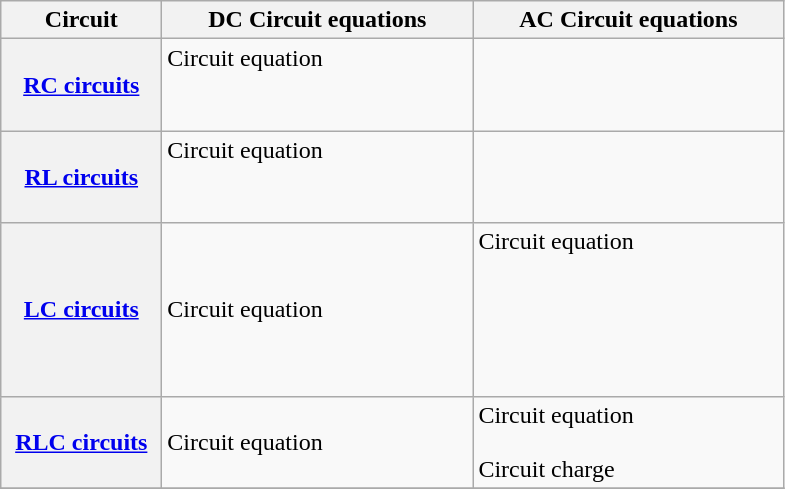<table class="wikitable">
<tr>
<th scope="col" width="100">Circuit</th>
<th scope="col" width="200">DC Circuit equations</th>
<th scope="col" width="200">AC Circuit equations</th>
</tr>
<tr>
<th><a href='#'>RC circuits</a></th>
<td>Circuit equation<br><br><br></td>
<td></td>
</tr>
<tr>
<th><a href='#'>RL circuits</a></th>
<td>Circuit equation<br><br><br></td>
<td></td>
</tr>
<tr>
<th><a href='#'>LC circuits</a></th>
<td>Circuit equation<br></td>
<td>Circuit equation<br><br><br><br><br><br></td>
</tr>
<tr>
<th><a href='#'>RLC circuits</a></th>
<td>Circuit equation<br></td>
<td>Circuit equation<br><br>Circuit charge<br></td>
</tr>
<tr>
</tr>
</table>
